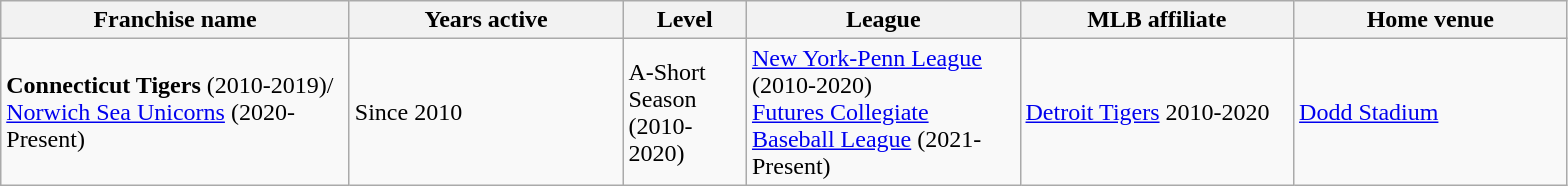<table class="wikitable">
<tr>
<th style="width:225px;"><strong>Franchise name</strong></th>
<th style="width:175px;"><strong>Years active</strong></th>
<th style="width:75px;"><strong>Level</strong></th>
<th style="width:175px;"><strong>League</strong></th>
<th style="width:175px;"><strong>MLB affiliate</strong></th>
<th style="width:175px;"><strong>Home venue</strong></th>
</tr>
<tr>
<td><strong>Connecticut Tigers</strong> (2010-2019)/<br><a href='#'>Norwich Sea Unicorns</a> (2020-Present)</td>
<td>Since 2010</td>
<td>A-Short Season (2010-2020)</td>
<td><a href='#'>New York-Penn League</a> (2010-2020) <br> <a href='#'>Futures Collegiate Baseball League</a> (2021-Present)</td>
<td><a href='#'>Detroit Tigers</a> 2010-2020 <br></td>
<td><a href='#'>Dodd Stadium</a></td>
</tr>
</table>
